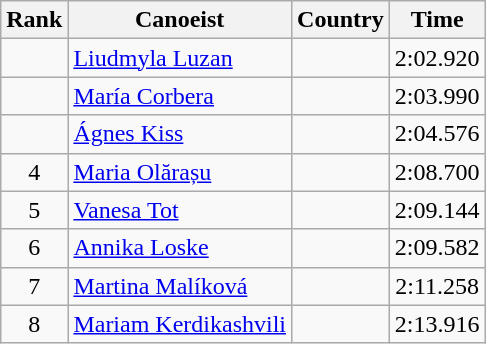<table class="wikitable" style="text-align:center">
<tr>
<th>Rank</th>
<th>Canoeist</th>
<th>Country</th>
<th>Time</th>
</tr>
<tr>
<td></td>
<td align=left><a href='#'>Liudmyla Luzan</a></td>
<td align=left></td>
<td>2:02.920 <strong></strong></td>
</tr>
<tr>
<td></td>
<td align=left><a href='#'>María Corbera</a></td>
<td align=left></td>
<td>2:03.990</td>
</tr>
<tr>
<td></td>
<td align=left><a href='#'>Ágnes Kiss</a></td>
<td align=left></td>
<td>2:04.576</td>
</tr>
<tr>
<td>4</td>
<td align=left><a href='#'>Maria Olărașu</a></td>
<td align=left></td>
<td>2:08.700</td>
</tr>
<tr>
<td>5</td>
<td align=left><a href='#'>Vanesa Tot</a></td>
<td align=left></td>
<td>2:09.144</td>
</tr>
<tr>
<td>6</td>
<td align=left><a href='#'>Annika Loske</a></td>
<td align=left></td>
<td>2:09.582</td>
</tr>
<tr>
<td>7</td>
<td align=left><a href='#'>Martina Malíková</a></td>
<td align=left></td>
<td>2:11.258</td>
</tr>
<tr>
<td>8</td>
<td align=left><a href='#'>Mariam Kerdikashvili</a></td>
<td align=left></td>
<td>2:13.916</td>
</tr>
</table>
